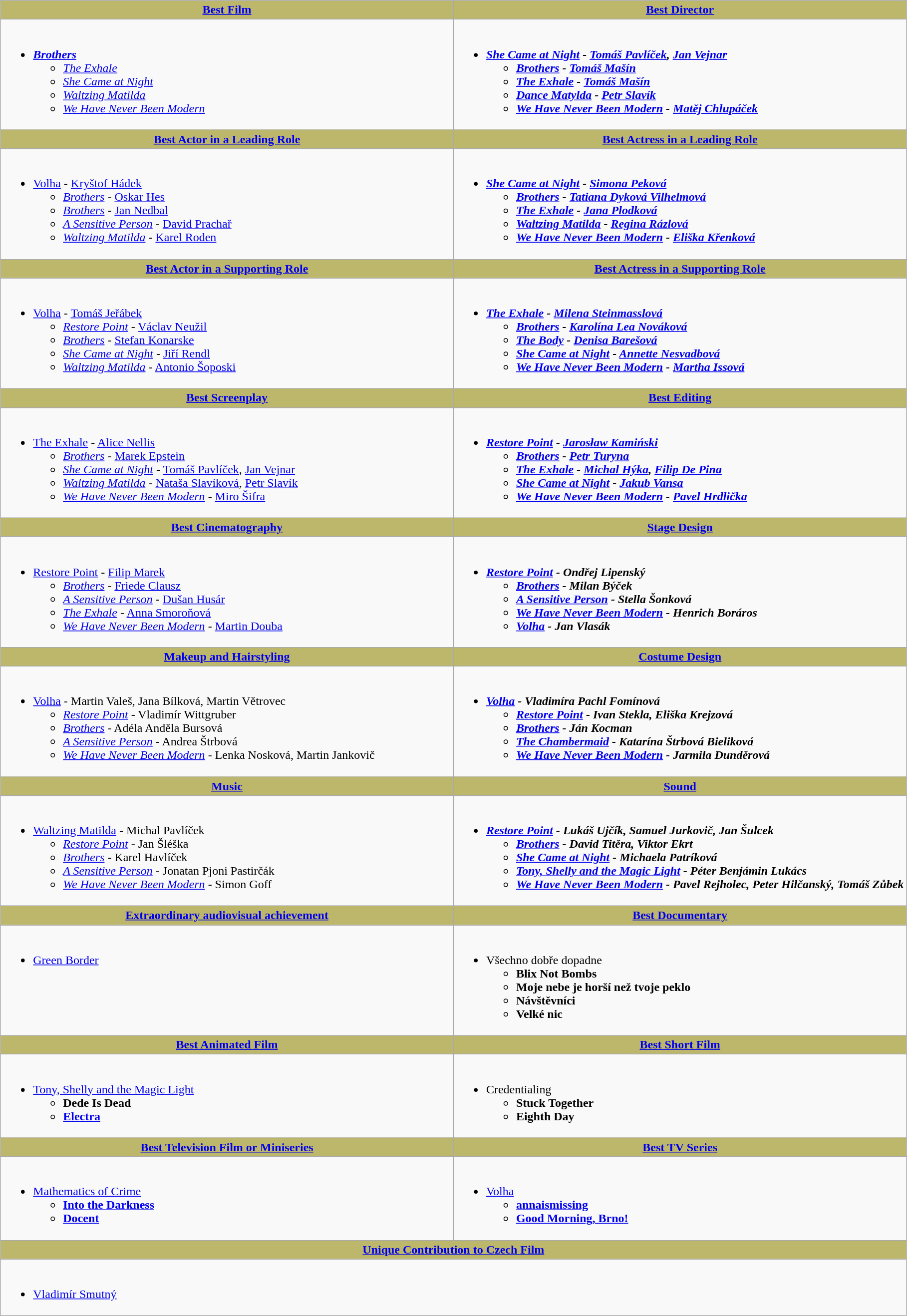<table class=wikitable>
<tr>
<th style="background:#BDB76B; width: 50%"><a href='#'>Best Film</a></th>
<th style="background:#BDB76B; width: 50%"><a href='#'>Best Director</a></th>
</tr>
<tr>
<td valign="top"><br><ul><li><strong><em><a href='#'>Brothers</a></em></strong><ul><li><em><a href='#'>The Exhale</a></em></li><li><em><a href='#'>She Came at Night</a></em></li><li><em><a href='#'>Waltzing Matilda</a></em></li><li><em><a href='#'>We Have Never Been Modern</a></em></li></ul></li></ul></td>
<td valign="top"><br><ul><li><strong><em><a href='#'>She Came at Night</a><em> - <a href='#'>Tomáš Pavlíček</a>, <a href='#'>Jan Vejnar</a><strong><ul><li></em><a href='#'>Brothers</a><em> - <a href='#'>Tomáš Mašín</a></li><li></em><a href='#'>The Exhale</a><em> - <a href='#'>Tomáš Mašín</a></li><li></em><a href='#'>Dance Matylda</a><em> - <a href='#'>Petr Slavík</a></li><li></em><a href='#'>We Have Never Been Modern</a><em> - <a href='#'>Matěj Chlupáček</a></li></ul></li></ul></td>
</tr>
<tr>
<th style="background:#BDB76B;"><a href='#'>Best Actor in a Leading Role</a></th>
<th style="background:#BDB76B;"><a href='#'>Best Actress in a Leading Role</a></th>
</tr>
<tr>
<td valign="top"><br><ul><li></em></strong><a href='#'>Volha</a></em> - <a href='#'>Kryštof Hádek</a></strong><ul><li><em><a href='#'>Brothers</a></em> - <a href='#'>Oskar Hes</a></li><li><em><a href='#'>Brothers</a></em> - <a href='#'>Jan Nedbal</a></li><li><em><a href='#'>A Sensitive Person</a></em> - <a href='#'>David Prachař</a></li><li><em><a href='#'>Waltzing Matilda</a></em> - <a href='#'>Karel Roden</a></li></ul></li></ul></td>
<td valign="top"><br><ul><li><strong><em><a href='#'>She Came at Night</a><em> - <a href='#'>Simona Peková</a><strong><ul><li></em><a href='#'>Brothers</a><em> - <a href='#'>Tatiana Dyková Vilhelmová</a></li><li></em><a href='#'>The Exhale</a><em> - <a href='#'>Jana Plodková</a></li><li></em><a href='#'>Waltzing Matilda</a><em> - <a href='#'>Regina Rázlová</a></li><li></em><a href='#'>We Have Never Been Modern</a><em> - <a href='#'>Eliška Křenková</a></li></ul></li></ul></td>
</tr>
<tr>
<th style="background:#BDB76B;"><a href='#'>Best Actor in a Supporting Role</a></th>
<th style="background:#BDB76B;"><a href='#'>Best Actress in a Supporting Role</a></th>
</tr>
<tr>
<td valign="top"><br><ul><li></em></strong><a href='#'>Volha</a></em> - <a href='#'>Tomáš Jeřábek</a></strong><ul><li><em><a href='#'>Restore Point</a></em> - <a href='#'>Václav Neužil</a></li><li><em><a href='#'>Brothers</a></em> - <a href='#'>Stefan Konarske</a></li><li><em><a href='#'>She Came at Night</a></em> - <a href='#'>Jiří Rendl</a></li><li><em><a href='#'>Waltzing Matilda</a></em> - <a href='#'>Antonio Šoposki</a></li></ul></li></ul></td>
<td valign="top"><br><ul><li><strong><em><a href='#'>The Exhale</a><em> - <a href='#'>Milena Steinmasslová</a><strong><ul><li></em><a href='#'>Brothers</a><em> - <a href='#'>Karolína Lea Nováková</a></li><li></em><a href='#'>The Body</a><em> - <a href='#'>Denisa Barešová</a></li><li></em><a href='#'>She Came at Night</a><em> - <a href='#'>Annette Nesvadbová</a></li><li></em><a href='#'>We Have Never Been Modern</a><em> - <a href='#'>Martha Issová</a></li></ul></li></ul></td>
</tr>
<tr>
<th style="background:#BDB76B;"><a href='#'>Best Screenplay</a></th>
<th style="background:#BDB76B;"><a href='#'>Best Editing</a></th>
</tr>
<tr>
<td valign="top"><br><ul><li></em></strong><a href='#'>The Exhale</a></em> - <a href='#'>Alice Nellis</a></strong><ul><li><em><a href='#'>Brothers</a></em> - <a href='#'>Marek Epstein</a></li><li><em><a href='#'>She Came at Night</a></em> - <a href='#'>Tomáš Pavlíček</a>, <a href='#'>Jan Vejnar</a></li><li><em><a href='#'>Waltzing Matilda</a></em> - <a href='#'>Nataša Slavíková</a>, <a href='#'>Petr Slavík</a></li><li><em><a href='#'>We Have Never Been Modern</a></em> - <a href='#'>Miro Šifra</a></li></ul></li></ul></td>
<td valign="top"><br><ul><li><strong><em><a href='#'>Restore Point</a><em> - <a href='#'>Jarosław Kamiński</a><strong><ul><li></em><a href='#'>Brothers</a><em> - <a href='#'>Petr Turyna</a></li><li></em><a href='#'>The Exhale</a><em> - <a href='#'>Michal Hýka</a>, <a href='#'>Filip De Pina</a></li><li></em><a href='#'>She Came at Night</a><em> - <a href='#'>Jakub Vansa</a></li><li></em><a href='#'>We Have Never Been Modern</a><em> - <a href='#'>Pavel Hrdlička</a></li></ul></li></ul></td>
</tr>
<tr>
<th style="background:#BDB76B;"><a href='#'>Best Cinematography</a></th>
<th style="background:#BDB76B;"><a href='#'>Stage Design</a></th>
</tr>
<tr>
<td valign="top"><br><ul><li></em></strong><a href='#'>Restore Point</a></em> - <a href='#'>Filip Marek</a></strong><ul><li><em><a href='#'>Brothers</a></em> - <a href='#'>Friede Clausz</a></li><li><em><a href='#'>A Sensitive Person</a></em> - <a href='#'>Dušan Husár</a></li><li><em><a href='#'>The Exhale</a></em> - <a href='#'>Anna Smoroňová</a></li><li><em><a href='#'>We Have Never Been Modern</a></em> - <a href='#'>Martin Douba</a></li></ul></li></ul></td>
<td valign="top"><br><ul><li><strong><em><a href='#'>Restore Point</a><em> - Ondřej Lipenský<strong><ul><li></em><a href='#'>Brothers</a><em> - Milan Býček</li><li></em><a href='#'>A Sensitive Person</a><em> - Stella Šonková</li><li></em><a href='#'>We Have Never Been Modern</a><em> - Henrich Boráros</li><li></em><a href='#'>Volha</a><em> - Jan Vlasák</li></ul></li></ul></td>
</tr>
<tr>
<th style="background:#BDB76B;"><a href='#'>Makeup and Hairstyling</a></th>
<th style="background:#BDB76B;"><a href='#'>Costume Design</a></th>
</tr>
<tr>
<td valign="top"><br><ul><li></em></strong><a href='#'>Volha</a></em> - Martin Valeš, Jana Bílková, Martin Větrovec</strong><ul><li><em><a href='#'>Restore Point</a></em> - Vladimír Wittgruber</li><li><em><a href='#'>Brothers</a></em> - Adéla Anděla Bursová</li><li><em><a href='#'>A Sensitive Person</a></em> - Andrea Štrbová</li><li><em><a href='#'>We Have Never Been Modern</a></em> - Lenka Nosková, Martin Jankovič</li></ul></li></ul></td>
<td valign="top"><br><ul><li><strong><em><a href='#'>Volha</a><em> - Vladimíra Pachl Fomínová<strong><ul><li></em><a href='#'>Restore Point</a><em> - Ivan Stekla, Eliška Krejzová</li><li></em><a href='#'>Brothers</a><em> - Ján Kocman</li><li></em><a href='#'>The Chambermaid</a><em> - Katarína Štrbová Bieliková</li><li></em><a href='#'>We Have Never Been Modern</a><em> - Jarmila Dunděrová</li></ul></li></ul></td>
</tr>
<tr>
<th style="background:#BDB76B;"><a href='#'>Music</a></th>
<th style="background:#BDB76B;"><a href='#'>Sound</a></th>
</tr>
<tr>
<td valign="top"><br><ul><li></em></strong><a href='#'>Waltzing Matilda</a></em> - Michal Pavlíček</strong><ul><li><em><a href='#'>Restore Point</a></em> - Jan Šléška</li><li><em><a href='#'>Brothers</a></em> - Karel Havlíček</li><li><em><a href='#'>A Sensitive Person</a></em> - Jonatan Pjoni Pastirčák</li><li><em><a href='#'>We Have Never Been Modern</a></em> - Simon Goff</li></ul></li></ul></td>
<td valign="top"><br><ul><li><strong><em><a href='#'>Restore Point</a><em> - Lukáš Ujčík, Samuel Jurkovič, Jan Šulcek<strong><ul><li></em><a href='#'>Brothers</a><em> - David Titěra, Viktor Ekrt</li><li></em><a href='#'>She Came at Night</a><em> - Michaela Patríková</li><li></em><a href='#'>Tony, Shelly and the Magic Light</a><em> - Péter Benjámin Lukács</li><li></em><a href='#'>We Have Never Been Modern</a><em> - Pavel Rejholec, Peter Hilčanský, Tomáš Zůbek</li></ul></li></ul></td>
</tr>
<tr>
<th style="background:#BDB76B;"><a href='#'>Extraordinary audiovisual achievement</a></th>
<th style="background:#BDB76B;"><a href='#'>Best Documentary</a></th>
</tr>
<tr>
<td valign="top"><br><ul><li></em></strong><a href='#'>Green Border</a><strong><em></li></ul></td>
<td valign="top"><br><ul><li></em></strong>Všechno dobře dopadne<strong><em><ul><li></em>Blix Not Bombs<em></li><li></em>Moje nebe je horší než tvoje peklo<em></li><li></em>Návštěvníci<em></li><li></em>Velké nic<em></li></ul></li></ul></td>
</tr>
<tr>
<th style="background:#BDB76B;"><a href='#'>Best Animated Film</a></th>
<th style="background:#BDB76B;"><a href='#'>Best Short Film</a></th>
</tr>
<tr>
<td valign="top"><br><ul><li></em></strong><a href='#'>Tony, Shelly and the Magic Light</a><strong><em><ul><li></em>Dede Is Dead<em></li><li></em><a href='#'>Electra</a><em></li></ul></li></ul></td>
<td valign="top"><br><ul><li></em></strong>Credentialing<strong><em><ul><li></em>Stuck Together<em></li><li></em>Eighth Day<em></li></ul></li></ul></td>
</tr>
<tr>
<th style="background:#BDB76B;"><a href='#'>Best Television Film or Miniseries</a></th>
<th style="background:#BDB76B;"><a href='#'>Best TV Series</a></th>
</tr>
<tr>
<td valign="top"><br><ul><li></em></strong><a href='#'>Mathematics of Crime</a><strong><em><ul><li></em><a href='#'>Into the Darkness</a><em></li><li></em><a href='#'>Docent</a><em></li></ul></li></ul></td>
<td valign="top"><br><ul><li></em></strong><a href='#'>Volha</a><strong><em><ul><li></em><a href='#'>annaismissing</a><em></li><li></em><a href='#'>Good Morning, Brno!</a><em></li></ul></li></ul></td>
</tr>
<tr>
<th style="background:#BDB76B;" colspan="2"><a href='#'>Unique Contribution to Czech Film</a></th>
</tr>
<tr>
<td colspan="2"><br><ul><li></strong><a href='#'>Vladimír Smutný</a><strong></li></ul></td>
</tr>
</table>
